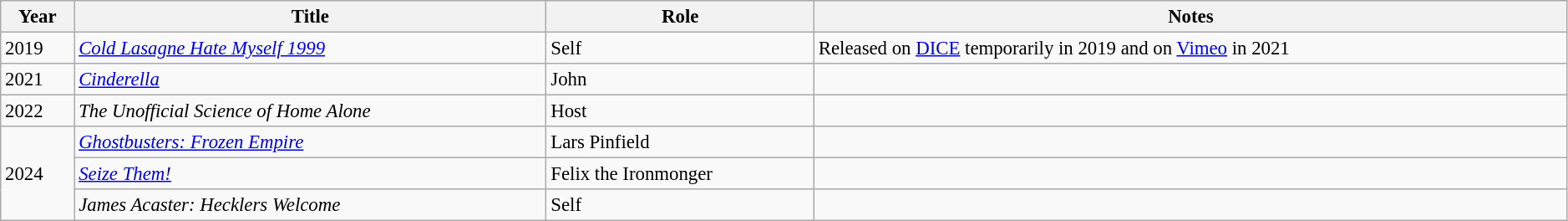<table class="wikitable sortable" style="font-size:95%; width:99%; summary:Acaster has appeared on television, radio, film, podcasts and web series from 2013 to present.">
<tr>
<th scope="col">Year</th>
<th scope="col">Title</th>
<th scope="col">Role</th>
<th scope="col">Notes</th>
</tr>
<tr>
<td>2019</td>
<td><em><a href='#'>Cold Lasagne Hate Myself 1999</a></em></td>
<td>Self</td>
<td>Released on <a href='#'>DICE</a> temporarily in 2019 and on <a href='#'>Vimeo</a> in 2021</td>
</tr>
<tr>
<td>2021</td>
<td><em><a href='#'>Cinderella</a></em></td>
<td>John</td>
<td></td>
</tr>
<tr>
<td>2022</td>
<td><em>The Unofficial Science of Home Alone</em></td>
<td>Host</td>
<td></td>
</tr>
<tr>
<td rowspan="3">2024</td>
<td><em><a href='#'>Ghostbusters: Frozen Empire</a></em></td>
<td>Lars Pinfield</td>
<td></td>
</tr>
<tr>
<td><em><a href='#'>Seize Them!</a></em></td>
<td>Felix the Ironmonger</td>
<td></td>
</tr>
<tr>
<td><em>James Acaster: Hecklers Welcome</em></td>
<td>Self</td>
<td></td>
</tr>
</table>
